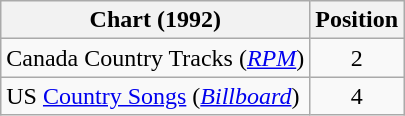<table class="wikitable sortable">
<tr>
<th scope="col">Chart (1992)</th>
<th scope="col">Position</th>
</tr>
<tr>
<td>Canada Country Tracks (<em><a href='#'>RPM</a></em>)</td>
<td align="center">2</td>
</tr>
<tr>
<td>US <a href='#'>Country Songs</a> (<em><a href='#'>Billboard</a></em>)</td>
<td align="center">4</td>
</tr>
</table>
